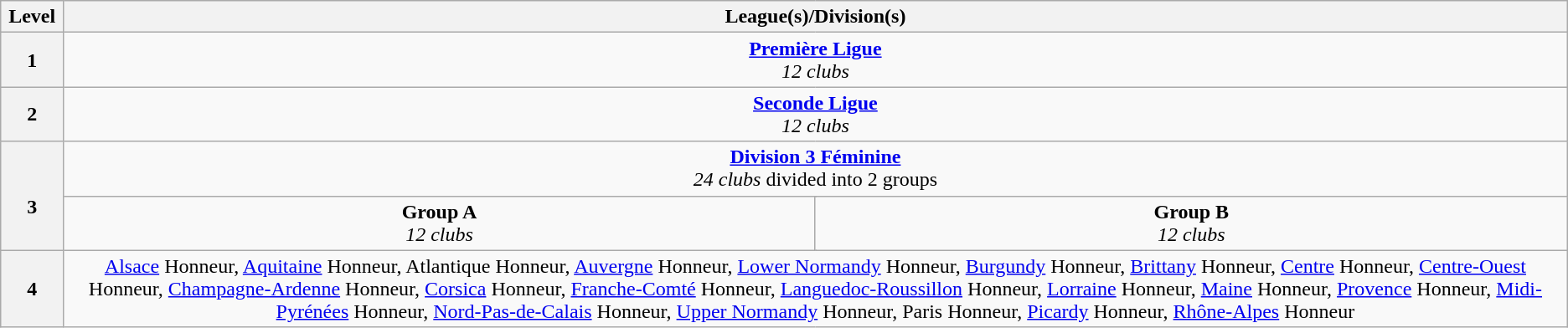<table class="wikitable" style="text-align:center">
<tr>
<th>Level</th>
<th colspan="4">League(s)/Division(s)</th>
</tr>
<tr>
<th>1</th>
<td colspan="4"><strong><a href='#'>Première Ligue</a></strong><br><em>12 clubs</em></td>
</tr>
<tr>
<th>2</th>
<td colspan="4"><strong><a href='#'>Seconde Ligue</a></strong><br><em>12 clubs</em></td>
</tr>
<tr>
<th ! colspan="1" rowspan="2" width="4%"><br>3</th>
<td colspan="12" width="96%"><strong><a href='#'>Division 3 Féminine</a></strong><br><em>24 clubs</em> divided into 2 groups</td>
</tr>
<tr>
<td colspan="3" align="center"><strong>Group A</strong><br><em>12 clubs</em></td>
<td colspan="3" align="center"><strong>Group B</strong><br><em>12 clubs</em></td>
</tr>
<tr>
<th>4</th>
<td colspan="4"><a href='#'>Alsace</a> Honneur, <a href='#'>Aquitaine</a> Honneur, Atlantique Honneur, <a href='#'>Auvergne</a> Honneur, <a href='#'>Lower Normandy</a> Honneur, <a href='#'>Burgundy</a> Honneur, <a href='#'>Brittany</a> Honneur, <a href='#'>Centre</a> Honneur, <a href='#'>Centre-Ouest</a> Honneur, <a href='#'>Champagne-Ardenne</a> Honneur, <a href='#'>Corsica</a> Honneur, <a href='#'>Franche-Comté</a> Honneur, <a href='#'>Languedoc-Roussillon</a> Honneur, <a href='#'>Lorraine</a> Honneur, <a href='#'>Maine</a> Honneur, <a href='#'>Provence</a> Honneur, <a href='#'>Midi-Pyrénées</a> Honneur, <a href='#'>Nord-Pas-de-Calais</a> Honneur, <a href='#'>Upper Normandy</a> Honneur, Paris Honneur, <a href='#'>Picardy</a> Honneur, <a href='#'>Rhône-Alpes</a> Honneur</td>
</tr>
</table>
